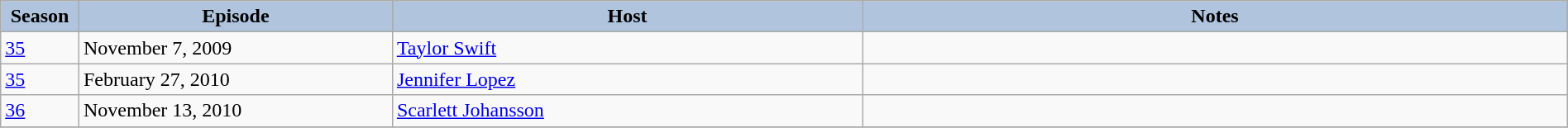<table class="wikitable" style="width:100%;">
<tr>
<th style="background:#B0C4DE;" width="5%">Season</th>
<th style="background:#B0C4DE;" width="20%">Episode</th>
<th style="background:#B0C4DE;" width="30%">Host</th>
<th style="background:#B0C4DE;" width="45%">Notes</th>
</tr>
<tr>
<td><a href='#'>35</a></td>
<td>November 7, 2009</td>
<td><a href='#'>Taylor Swift</a></td>
<td></td>
</tr>
<tr>
<td><a href='#'>35</a></td>
<td>February 27, 2010</td>
<td><a href='#'>Jennifer Lopez</a></td>
<td></td>
</tr>
<tr>
<td><a href='#'>36</a></td>
<td>November 13, 2010</td>
<td><a href='#'>Scarlett Johansson</a></td>
<td></td>
</tr>
<tr>
</tr>
</table>
